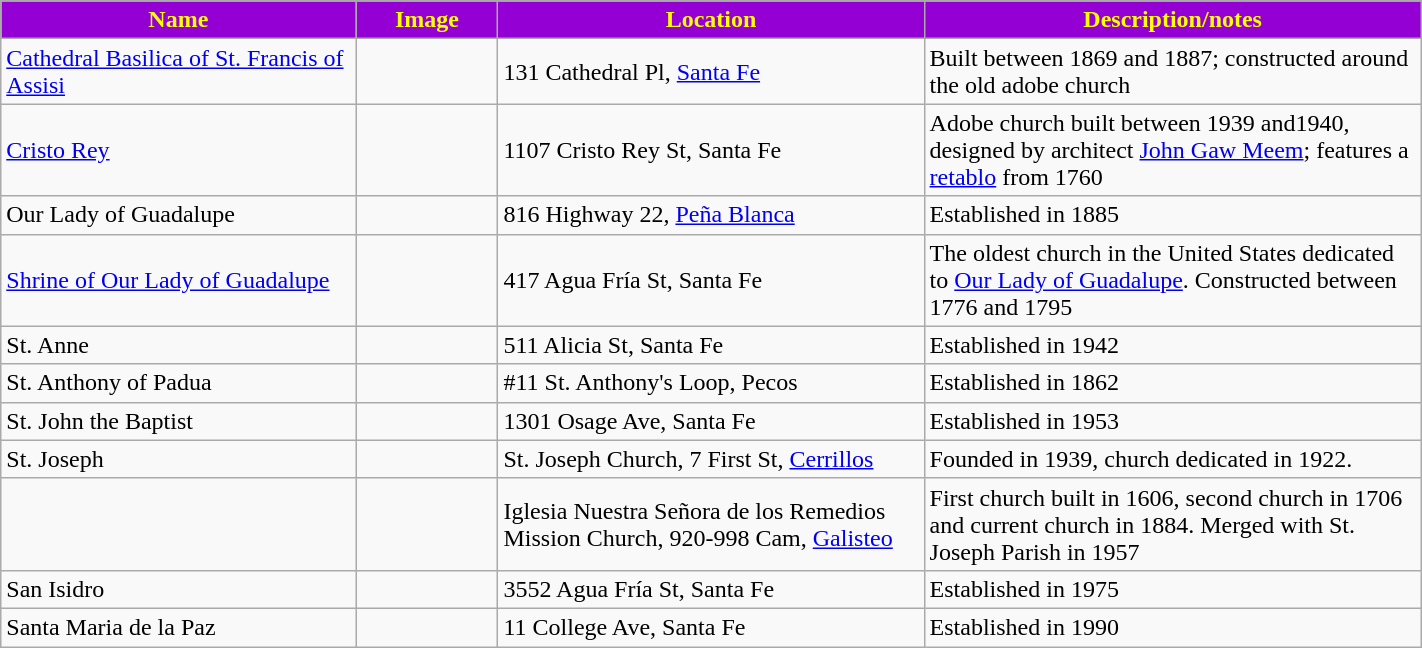<table class="wikitable sortable" style="width:75%">
<tr>
<th style="background:darkviolet; color:yellow;" width="25%"><strong>Name</strong></th>
<th style="background:darkviolet; color:yellow;" width="10%"><strong>Image</strong></th>
<th style="background:darkviolet; color:yellow;" width="30%"><strong>Location</strong></th>
<th style="background:darkviolet; color:yellow;" width="35%"><strong>Description/notes</strong></th>
</tr>
<tr>
<td><a href='#'>Cathedral Basilica of St. Francis of Assisi</a></td>
<td></td>
<td>131 Cathedral Pl, <a href='#'>Santa Fe</a></td>
<td>Built between 1869 and 1887; constructed around the old adobe church</td>
</tr>
<tr>
<td><a href='#'>Cristo Rey</a></td>
<td></td>
<td>1107 Cristo Rey St, Santa Fe</td>
<td>Adobe church built between 1939 and1940, designed by  architect <a href='#'>John Gaw Meem</a>; features a <a href='#'>retablo</a> from 1760</td>
</tr>
<tr>
<td>Our Lady of Guadalupe</td>
<td></td>
<td>816 Highway 22, <a href='#'>Peña Blanca</a></td>
<td>Established in 1885</td>
</tr>
<tr>
<td><a href='#'>Shrine of Our Lady of Guadalupe</a></td>
<td></td>
<td>417 Agua Fría St, Santa Fe</td>
<td>The oldest church in the United States dedicated to <a href='#'>Our Lady of Guadalupe</a>. Constructed between 1776 and 1795</td>
</tr>
<tr>
<td>St. Anne</td>
<td></td>
<td>511 Alicia St, Santa Fe</td>
<td>Established in 1942</td>
</tr>
<tr>
<td>St. Anthony of Padua</td>
<td></td>
<td>#11 St. Anthony's Loop, Pecos</td>
<td>Established in 1862</td>
</tr>
<tr>
<td>St. John the Baptist</td>
<td></td>
<td>1301 Osage Ave, Santa Fe</td>
<td>Established in 1953</td>
</tr>
<tr>
<td>St. Joseph</td>
<td></td>
<td>St. Joseph Church, 7 First St, <a href='#'>Cerrillos</a></td>
<td>Founded in 1939, church dedicated in 1922.</td>
</tr>
<tr>
<td></td>
<td></td>
<td>Iglesia Nuestra Señora de los Remedios Mission Church, 920-998 Cam, <a href='#'>Galisteo</a></td>
<td>First church built in 1606, second church in 1706 and current church in 1884. Merged with St. Joseph Parish in 1957</td>
</tr>
<tr>
<td>San Isidro</td>
<td></td>
<td>3552 Agua Fría St, Santa Fe</td>
<td>Established in 1975</td>
</tr>
<tr>
<td>Santa Maria de la Paz</td>
<td></td>
<td>11 College Ave, Santa Fe</td>
<td>Established in 1990</td>
</tr>
</table>
